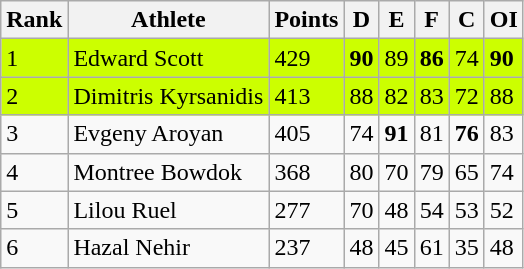<table class="wikitable">
<tr>
<th>Rank</th>
<th>Athlete</th>
<th>Points</th>
<th>D</th>
<th>E</th>
<th>F</th>
<th>C</th>
<th>OI</th>
</tr>
<tr>
<td style="background:#CCFF00">1</td>
<td style="background:#CCFF00"> Edward Scott</td>
<td style="background:#CCFF00">429</td>
<td style="background:#CCFF00"><strong>90</strong></td>
<td style="background:#CCFF00">89</td>
<td style="background:#CCFF00"><strong>86</strong></td>
<td style="background:#CCFF00">74</td>
<td style="background:#CCFF00"><strong>90</strong></td>
</tr>
<tr>
<td style="background:#CCFF00">2</td>
<td style="background:#CCFF00"> Dimitris Kyrsanidis</td>
<td style="background:#CCFF00">413</td>
<td style="background:#CCFF00">88</td>
<td style="background:#CCFF00">82</td>
<td style="background:#CCFF00">83</td>
<td style="background:#CCFF00">72</td>
<td style="background:#CCFF00">88</td>
</tr>
<tr>
<td>3</td>
<td> Evgeny Aroyan</td>
<td>405</td>
<td>74</td>
<td><strong>91</strong></td>
<td>81</td>
<td><strong>76</strong></td>
<td>83</td>
</tr>
<tr>
<td>4</td>
<td> Montree Bowdok</td>
<td>368</td>
<td>80</td>
<td>70</td>
<td>79</td>
<td>65</td>
<td>74</td>
</tr>
<tr>
<td>5</td>
<td> Lilou Ruel</td>
<td>277</td>
<td>70</td>
<td>48</td>
<td>54</td>
<td>53</td>
<td>52</td>
</tr>
<tr>
<td>6</td>
<td> Hazal Nehir</td>
<td>237</td>
<td>48</td>
<td>45</td>
<td>61</td>
<td>35</td>
<td>48</td>
</tr>
</table>
